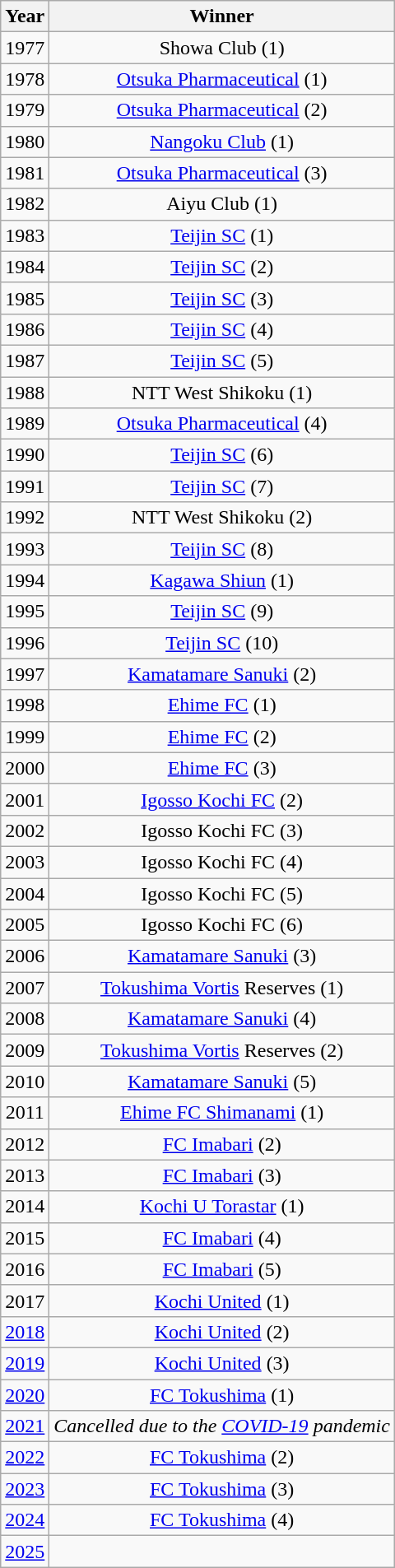<table class="wikitable" style="text-align:center;">
<tr>
<th>Year</th>
<th>Winner</th>
</tr>
<tr>
<td>1977</td>
<td>Showa Club (1)</td>
</tr>
<tr>
<td>1978</td>
<td><a href='#'>Otsuka Pharmaceutical</a> (1)</td>
</tr>
<tr>
<td>1979</td>
<td><a href='#'>Otsuka Pharmaceutical</a> (2)</td>
</tr>
<tr>
<td>1980</td>
<td><a href='#'>Nangoku Club</a> (1)</td>
</tr>
<tr>
<td>1981</td>
<td><a href='#'>Otsuka Pharmaceutical</a> (3)</td>
</tr>
<tr>
<td>1982</td>
<td>Aiyu Club (1)</td>
</tr>
<tr>
<td>1983</td>
<td><a href='#'>Teijin SC</a> (1)</td>
</tr>
<tr>
<td>1984</td>
<td><a href='#'>Teijin SC</a> (2)</td>
</tr>
<tr>
<td>1985</td>
<td><a href='#'>Teijin SC</a> (3)</td>
</tr>
<tr>
<td>1986</td>
<td><a href='#'>Teijin SC</a> (4)</td>
</tr>
<tr>
<td>1987</td>
<td><a href='#'>Teijin SC</a> (5)</td>
</tr>
<tr>
<td>1988</td>
<td>NTT West Shikoku (1)</td>
</tr>
<tr>
<td>1989</td>
<td><a href='#'>Otsuka Pharmaceutical</a> (4)</td>
</tr>
<tr>
<td>1990</td>
<td><a href='#'>Teijin SC</a> (6)</td>
</tr>
<tr>
<td>1991</td>
<td><a href='#'>Teijin SC</a> (7)</td>
</tr>
<tr>
<td>1992</td>
<td>NTT West Shikoku (2)</td>
</tr>
<tr>
<td>1993</td>
<td><a href='#'>Teijin SC</a> (8)</td>
</tr>
<tr>
<td>1994</td>
<td><a href='#'>Kagawa Shiun</a> (1)</td>
</tr>
<tr>
<td>1995</td>
<td><a href='#'>Teijin SC</a> (9)</td>
</tr>
<tr>
<td>1996</td>
<td><a href='#'>Teijin SC</a> (10)</td>
</tr>
<tr>
<td>1997</td>
<td><a href='#'>Kamatamare Sanuki</a> (2)</td>
</tr>
<tr>
<td>1998</td>
<td><a href='#'>Ehime FC</a> (1)</td>
</tr>
<tr>
<td>1999</td>
<td><a href='#'>Ehime FC</a> (2)</td>
</tr>
<tr>
<td>2000</td>
<td><a href='#'>Ehime FC</a> (3)</td>
</tr>
<tr>
<td>2001</td>
<td><a href='#'>Igosso Kochi FC</a> (2)</td>
</tr>
<tr>
<td>2002</td>
<td>Igosso Kochi FC (3)</td>
</tr>
<tr>
<td>2003</td>
<td>Igosso Kochi FC (4)</td>
</tr>
<tr>
<td>2004</td>
<td>Igosso Kochi FC (5)</td>
</tr>
<tr>
<td>2005</td>
<td>Igosso Kochi FC (6)</td>
</tr>
<tr>
<td>2006</td>
<td><a href='#'>Kamatamare Sanuki</a> (3)</td>
</tr>
<tr>
<td>2007</td>
<td><a href='#'>Tokushima Vortis</a> Reserves (1)</td>
</tr>
<tr>
<td>2008</td>
<td><a href='#'>Kamatamare Sanuki</a> (4)</td>
</tr>
<tr>
<td>2009</td>
<td><a href='#'>Tokushima Vortis</a> Reserves (2)</td>
</tr>
<tr>
<td>2010</td>
<td><a href='#'>Kamatamare Sanuki</a> (5)</td>
</tr>
<tr>
<td>2011</td>
<td><a href='#'>Ehime FC Shimanami</a> (1)</td>
</tr>
<tr>
<td>2012</td>
<td><a href='#'>FC Imabari</a> (2)</td>
</tr>
<tr>
<td>2013</td>
<td><a href='#'>FC Imabari</a> (3)</td>
</tr>
<tr>
<td>2014</td>
<td><a href='#'>Kochi U Torastar</a> (1)</td>
</tr>
<tr>
<td>2015</td>
<td><a href='#'>FC Imabari</a> (4)</td>
</tr>
<tr>
<td>2016</td>
<td><a href='#'>FC Imabari</a> (5)</td>
</tr>
<tr>
<td>2017</td>
<td><a href='#'>Kochi United</a> (1)</td>
</tr>
<tr>
<td><a href='#'>2018</a></td>
<td><a href='#'>Kochi United</a> (2)</td>
</tr>
<tr>
<td><a href='#'>2019</a></td>
<td><a href='#'>Kochi United</a> (3)</td>
</tr>
<tr>
<td><a href='#'>2020</a></td>
<td><a href='#'>FC Tokushima</a> (1)</td>
</tr>
<tr>
<td><a href='#'>2021</a></td>
<td><em>Cancelled due to the <a href='#'>COVID-19</a> pandemic</em></td>
</tr>
<tr>
<td><a href='#'>2022</a></td>
<td><a href='#'>FC Tokushima</a> (2)</td>
</tr>
<tr>
<td><a href='#'>2023</a></td>
<td><a href='#'>FC Tokushima</a> (3)</td>
</tr>
<tr>
<td><a href='#'>2024</a></td>
<td><a href='#'>FC Tokushima</a> (4)</td>
</tr>
<tr>
<td><a href='#'>2025</a></td>
<td></td>
</tr>
</table>
